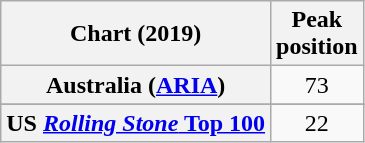<table class="wikitable sortable plainrowheaders" style="text-align:center">
<tr>
<th scope="col">Chart (2019)</th>
<th scope="col">Peak<br>position</th>
</tr>
<tr>
<th scope="row">Australia (<a href='#'>ARIA</a>)</th>
<td>73</td>
</tr>
<tr>
</tr>
<tr>
</tr>
<tr>
</tr>
<tr>
</tr>
<tr>
</tr>
<tr>
</tr>
<tr>
</tr>
<tr>
</tr>
<tr>
</tr>
<tr>
</tr>
<tr>
<th scope="row">US <a href='#'><em>Rolling Stone</em> Top 100</a></th>
<td>22</td>
</tr>
</table>
